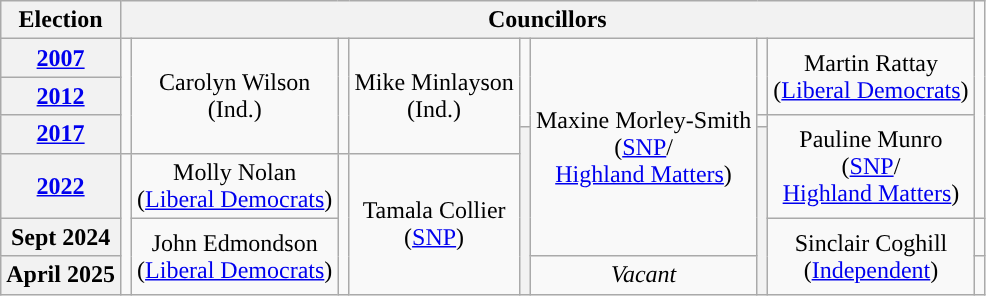<table class="wikitable" style="text-align:center">
<tr>
<th>Election</th>
<th colspan=8>Councillors</th>
</tr>
<tr>
<th><a href='#'>2007</a></th>
<td rowspan=4; style="background-color: "></td>
<td rowspan=4>Carolyn Wilson<br>(Ind.)</td>
<td rowspan=4; style="background-color: "></td>
<td rowspan=4>Mike Minlayson<br>(Ind.)</td>
<td rowspan=3; style="background-color: "></td>
<td rowspan="6">Maxine Morley-Smith <br>(<a href='#'>SNP</a>/<br><a href='#'>Highland Matters</a>)</td>
<td rowspan=2; style="background-color: "></td>
<td rowspan=2>Martin Rattay<br>(<a href='#'>Liberal Democrats</a>)</td>
</tr>
<tr>
<th><a href='#'>2012</a></th>
</tr>
<tr>
<th rowspan="2"><a href='#'>2017</a></th>
<td rowspan=1; style="background-color: "></td>
<td rowspan="3">Pauline Munro <br>(<a href='#'>SNP</a>/<br><a href='#'>Highland Matters</a>)</td>
</tr>
<tr>
<th rowspan="4" ; style="background-color: "></th>
<th rowspan="4" ; style="background-color: "></th>
</tr>
<tr>
<th><a href='#'>2022</a></th>
<td rowspan=3; style="background-color: "></td>
<td rowspan=1>Molly Nolan<br>(<a href='#'>Liberal Democrats</a>)</td>
<td rowspan=3; style="background-color: "></td>
<td rowspan="3">Tamala Collier <br>(<a href='#'>SNP</a>)</td>
</tr>
<tr>
<th>Sept 2024</th>
<td rowspan=2>John Edmondson <br>(<a href='#'>Liberal Democrats</a>)</td>
<td rowspan=2>Sinclair Coghill <br>(<a href='#'>Independent</a>)</td>
<td></td>
</tr>
<tr>
<th>April 2025</th>
<td><em>Vacant</em> </td>
</tr>
</table>
